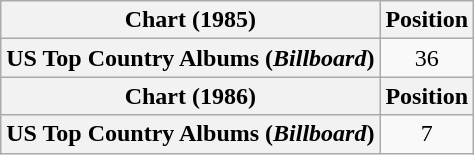<table class="wikitable plainrowheaders" style="text-align:center">
<tr>
<th scope="col">Chart (1985)</th>
<th scope="col">Position</th>
</tr>
<tr>
<th scope="row">US Top Country Albums (<em>Billboard</em>)</th>
<td>36</td>
</tr>
<tr>
<th scope="col">Chart (1986)</th>
<th scope="col">Position</th>
</tr>
<tr>
<th scope="row">US Top Country Albums (<em>Billboard</em>)</th>
<td>7</td>
</tr>
</table>
